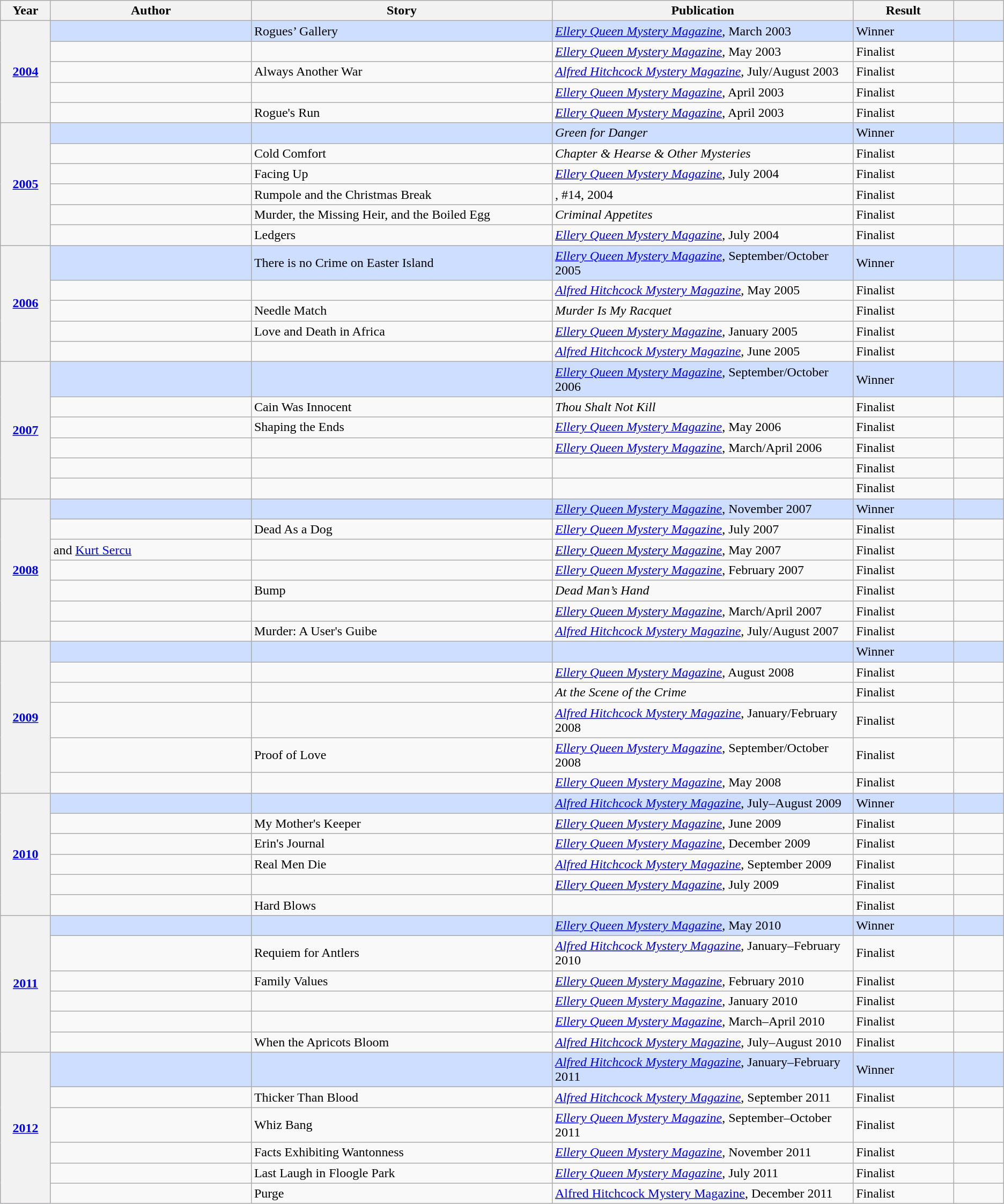<table class="wikitable" style=="width:100%">
<tr>
<th scope="col" width="5%">Year</th>
<th scope="col" width="20%">Author</th>
<th scope="col" width="30%">Story</th>
<th scope="col" width="30%">Publication</th>
<th scope="col" width="10%">Result</th>
<th scope="col" width="5%"></th>
</tr>
<tr style="background:#cddeff">
<th rowspan="5"><a href='#'>2004</a></th>
<td></td>
<td>Rogues’ Gallery</td>
<td><em><a href='#'>Ellery Queen Mystery Magazine</a></em>, March 2003</td>
<td>Winner</td>
<td></td>
</tr>
<tr>
<td></td>
<td></td>
<td><em><a href='#'>Ellery Queen Mystery Magazine</a></em>, May 2003</td>
<td>Finalist</td>
<td></td>
</tr>
<tr>
<td></td>
<td>Always Another War</td>
<td><em><a href='#'>Alfred Hitchcock Mystery Magazine</a></em>, July/August 2003</td>
<td>Finalist</td>
<td></td>
</tr>
<tr>
<td></td>
<td></td>
<td><em><a href='#'>Ellery Queen Mystery Magazine</a></em>, April 2003</td>
<td>Finalist</td>
<td></td>
</tr>
<tr>
<td></td>
<td>Rogue's Run</td>
<td><em><a href='#'>Ellery Queen Mystery Magazine</a></em>, April 2003</td>
<td>Finalist</td>
<td></td>
</tr>
<tr style="background:#cddeff">
<th rowspan="6"><a href='#'>2005</a></th>
<td></td>
<td></td>
<td><em>Green for Danger</em></td>
<td>Winner</td>
<td></td>
</tr>
<tr>
<td></td>
<td>Cold Comfort</td>
<td><em>Chapter & Hearse & Other Mysteries</em></td>
<td>Finalist</td>
<td></td>
</tr>
<tr>
<td></td>
<td>Facing Up</td>
<td><em><a href='#'>Ellery Queen Mystery Magazine</a></em>, July 2004</td>
<td>Finalist</td>
<td></td>
</tr>
<tr>
<td></td>
<td>Rumpole and the Christmas Break</td>
<td><em></em>, #14, 2004</td>
<td>Finalist</td>
<td></td>
</tr>
<tr>
<td></td>
<td>Murder, the Missing Heir, and the Boiled Egg</td>
<td><em>Criminal Appetites</em></td>
<td>Finalist</td>
<td></td>
</tr>
<tr>
<td></td>
<td>Ledgers</td>
<td><em><a href='#'>Ellery Queen Mystery Magazine</a></em>, July 2004</td>
<td>Finalist</td>
<td></td>
</tr>
<tr style="background:#cddeff">
<th rowspan="5"><a href='#'>2006</a></th>
<td></td>
<td>There is no Crime on Easter Island</td>
<td><em><a href='#'>Ellery Queen Mystery Magazine</a></em>, September/October 2005</td>
<td>Winner</td>
<td></td>
</tr>
<tr>
<td></td>
<td></td>
<td><em><a href='#'>Alfred Hitchcock Mystery Magazine</a></em>, May 2005</td>
<td>Finalist</td>
<td></td>
</tr>
<tr>
<td></td>
<td>Needle Match</td>
<td><em>Murder Is My Racquet</em></td>
<td>Finalist</td>
<td></td>
</tr>
<tr>
<td></td>
<td>Love and Death in Africa</td>
<td><em><a href='#'>Ellery Queen Mystery Magazine</a></em>, January 2005</td>
<td>Finalist</td>
<td></td>
</tr>
<tr>
<td></td>
<td></td>
<td><em><a href='#'>Alfred Hitchcock Mystery Magazine</a></em>, June 2005</td>
<td>Finalist</td>
<td></td>
</tr>
<tr style="background:#cddeff">
<th rowspan="6"><a href='#'>2007</a></th>
<td></td>
<td></td>
<td><em><a href='#'>Ellery Queen Mystery Magazine</a></em>, September/October 2006</td>
<td>Winner</td>
<td></td>
</tr>
<tr>
<td></td>
<td>Cain Was Innocent</td>
<td><em>Thou Shalt Not Kill</em></td>
<td>Finalist</td>
<td></td>
</tr>
<tr>
<td></td>
<td>Shaping the Ends</td>
<td><em><a href='#'>Ellery Queen Mystery Magazine</a></em>, May 2006</td>
<td>Finalist</td>
<td></td>
</tr>
<tr>
<td></td>
<td></td>
<td><em><a href='#'>Ellery Queen Mystery Magazine</a></em>, March/April 2006</td>
<td>Finalist</td>
<td></td>
</tr>
<tr>
<td></td>
<td></td>
<td><em></em></td>
<td>Finalist</td>
<td></td>
</tr>
<tr>
<td></td>
<td></td>
<td><em></em></td>
<td>Finalist</td>
<td></td>
</tr>
<tr style="background:#cddeff">
<th rowspan="7"><a href='#'>2008</a></th>
<td></td>
<td></td>
<td><em><a href='#'>Ellery Queen Mystery Magazine</a></em>, November 2007</td>
<td>Winner</td>
<td></td>
</tr>
<tr>
<td></td>
<td>Dead As a Dog</td>
<td><em><a href='#'>Ellery Queen Mystery Magazine</a></em>, July 2007</td>
<td>Finalist</td>
<td></td>
</tr>
<tr>
<td> and <a href='#'>Kurt Sercu</a></td>
<td></td>
<td><em><a href='#'>Ellery Queen Mystery Magazine</a></em>, May 2007</td>
<td>Finalist</td>
<td></td>
</tr>
<tr>
<td></td>
<td></td>
<td><em><a href='#'>Ellery Queen Mystery Magazine</a></em>, February 2007</td>
<td>Finalist</td>
<td></td>
</tr>
<tr>
<td></td>
<td>Bump</td>
<td><em>Dead Man’s Hand</em></td>
<td>Finalist</td>
<td></td>
</tr>
<tr>
<td></td>
<td></td>
<td><em><a href='#'>Ellery Queen Mystery Magazine</a></em>, March/April 2007</td>
<td>Finalist</td>
<td></td>
</tr>
<tr>
<td></td>
<td>Murder: A User's Guibe</td>
<td><em><a href='#'>Alfred Hitchcock Mystery Magazine</a></em>, July/August 2007</td>
<td>Finalist</td>
<td></td>
</tr>
<tr style="background:#cddeff">
<th rowspan="6"><a href='#'>2009</a></th>
<td></td>
<td></td>
<td><em></em></td>
<td>Winner</td>
<td></td>
</tr>
<tr>
<td></td>
<td></td>
<td><em><a href='#'>Ellery Queen Mystery Magazine</a></em>, August 2008</td>
<td>Finalist</td>
<td></td>
</tr>
<tr>
<td></td>
<td></td>
<td><em>At the Scene of the Crime</em></td>
<td>Finalist</td>
<td></td>
</tr>
<tr>
<td></td>
<td></td>
<td><em><a href='#'>Alfred Hitchcock Mystery Magazine</a></em>, January/February 2008</td>
<td>Finalist</td>
<td></td>
</tr>
<tr>
<td></td>
<td>Proof of Love</td>
<td><em><a href='#'>Ellery Queen Mystery Magazine</a></em>, September/October 2008</td>
<td>Finalist</td>
<td></td>
</tr>
<tr>
<td></td>
<td></td>
<td><em><a href='#'>Ellery Queen Mystery Magazine</a></em>, May 2008</td>
<td>Finalist</td>
<td></td>
</tr>
<tr style=background:#cddeff>
<th rowspan="6"><a href='#'>2010</a></th>
<td></td>
<td></td>
<td><em><a href='#'>Alfred Hitchcock Mystery Magazine</a></em>, July–August 2009</td>
<td>Winner</td>
<td></td>
</tr>
<tr>
<td></td>
<td>My Mother's Keeper</td>
<td><em><a href='#'>Ellery Queen Mystery Magazine</a></em>, June 2009</td>
<td>Finalist</td>
<td></td>
</tr>
<tr>
<td></td>
<td>Erin's Journal</td>
<td><em><a href='#'>Ellery Queen Mystery Magazine</a></em>, December 2009</td>
<td>Finalist</td>
<td></td>
</tr>
<tr>
<td></td>
<td>Real Men Die</td>
<td><a href='#'><em>Alfred Hitchcock Mystery Magazine</em></a>, September 2009</td>
<td>Finalist</td>
<td></td>
</tr>
<tr>
<td></td>
<td></td>
<td><em><a href='#'>Ellery Queen Mystery Magazine</a></em>, July 2009</td>
<td>Finalist</td>
<td></td>
</tr>
<tr>
<td></td>
<td>Hard Blows</td>
<td><em></em></td>
<td>Finalist</td>
<td></td>
</tr>
<tr style=background:#cddeff>
<th rowspan="6"><a href='#'>2011</a></th>
<td></td>
<td></td>
<td><em><a href='#'>Ellery Queen Mystery Magazine</a></em>, May 2010</td>
<td>Winner</td>
<td></td>
</tr>
<tr>
<td></td>
<td>Requiem for Antlers</td>
<td><a href='#'><em>Alfred Hitchcock Mystery Magazine</em></a>, January–February 2010</td>
<td>Finalist</td>
<td></td>
</tr>
<tr>
<td></td>
<td>Family Values</td>
<td><em><a href='#'>Ellery Queen Mystery Magazine</a></em>, February 2010</td>
<td>Finalist</td>
<td></td>
</tr>
<tr>
<td></td>
<td></td>
<td><em><a href='#'>Ellery Queen Mystery Magazine</a></em>, January 2010</td>
<td>Finalist</td>
<td></td>
</tr>
<tr>
<td></td>
<td></td>
<td><em><a href='#'>Ellery Queen Mystery Magazine</a></em>, March–April 2010</td>
<td>Finalist</td>
<td></td>
</tr>
<tr>
<td></td>
<td>When the Apricots Bloom</td>
<td><a href='#'><em>Alfred Hitchcock Mystery Magazine</em></a>, July–August 2010</td>
<td>Finalist</td>
<td></td>
</tr>
<tr style=background:#cddeff>
<th rowspan="6"><a href='#'>2012</a></th>
<td></td>
<td></td>
<td><a href='#'><em>Alfred Hitchcock Mystery Magazine</em></a>, January–February 2011</td>
<td>Winner</td>
<td></td>
</tr>
<tr>
<td></td>
<td>Thicker Than Blood</td>
<td><a href='#'><em>Alfred Hitchcock Mystery Magazine</em></a>, September 2011</td>
<td>Finalist</td>
<td></td>
</tr>
<tr>
<td></td>
<td>Whiz Bang</td>
<td><em><a href='#'>Ellery Queen Mystery Magazine</a></em>, September–October 2011</td>
<td>Finalist</td>
<td></td>
</tr>
<tr>
<td></td>
<td>Facts Exhibiting Wantonness</td>
<td><em><a href='#'>Ellery Queen Mystery Magazine</a></em>, November 2011</td>
<td>Finalist</td>
<td></td>
</tr>
<tr>
<td></td>
<td>Last Laugh in Floogle Park</td>
<td><em><a href='#'>Ellery Queen Mystery Magazine</a></em>, July 2011</td>
<td>Finalist</td>
<td></td>
</tr>
<tr>
<td></td>
<td>Purge</td>
<td><a href='#'>Alfred Hitchcock Mystery Magazine</a>, December 2011</td>
<td>Finalist</td>
<td></td>
</tr>
</table>
